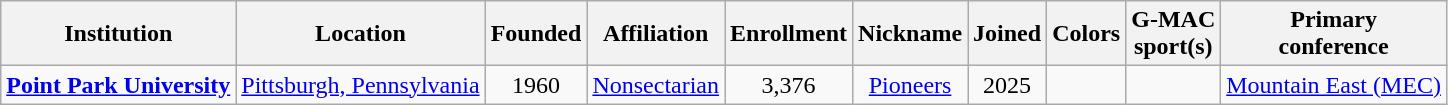<table class="wikitable sortable" style="text-align:center">
<tr>
<th>Institution</th>
<th>Location</th>
<th>Founded</th>
<th>Affiliation</th>
<th>Enrollment</th>
<th>Nickname</th>
<th>Joined</th>
<th class="unsortable">Colors</th>
<th>G-MAC<br>sport(s)</th>
<th>Primary<br>conference</th>
</tr>
<tr>
<td><strong><a href='#'>Point Park University</a></strong></td>
<td><a href='#'>Pittsburgh, Pennsylvania</a></td>
<td>1960</td>
<td><a href='#'>Nonsectarian</a></td>
<td>3,376</td>
<td><a href='#'>Pioneers</a></td>
<td>2025</td>
<td> </td>
<td></td>
<td><a href='#'>Mountain East (MEC)</a></td>
</tr>
</table>
